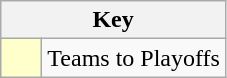<table class="wikitable" style="text-align: center;">
<tr>
<th colspan=2>Key</th>
</tr>
<tr>
<td style="background:#ffc; width:20px;"></td>
<td align=left>Teams to Playoffs</td>
</tr>
</table>
